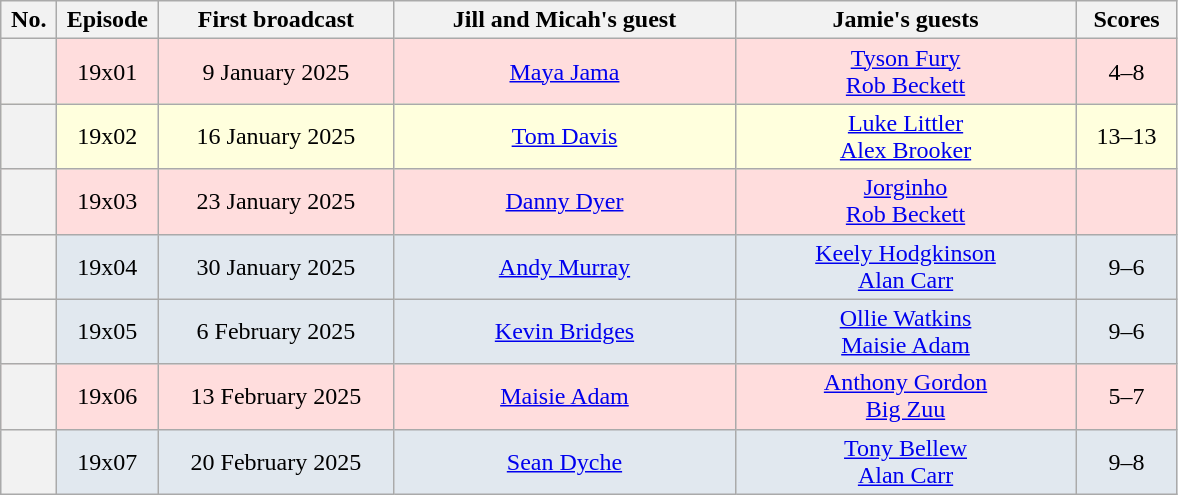<table class="wikitable plainrowheaders"  style="text-align:center;">
<tr>
<th scope"col" style="width:30px;">No.</th>
<th scope"col" style="width:60px;">Episode</th>
<th scope"col" style="width:150px;">First broadcast</th>
<th scope"col" style="width:220px;">Jill and Micah's guest</th>
<th scope"col" style="width:220px;">Jamie's guests</th>
<th scope"col" style="width:60px;">Scores</th>
</tr>
<tr style="background:#fdd;">
<th scope="row"></th>
<td>19x01</td>
<td>9 January 2025</td>
<td><a href='#'>Maya Jama</a></td>
<td><a href='#'>Tyson Fury</a><br><a href='#'>Rob Beckett</a></td>
<td>4–8</td>
</tr>
<tr style="background:#ffffdd">
<th scope="row"></th>
<td>19x02</td>
<td>16 January 2025</td>
<td><a href='#'>Tom Davis</a></td>
<td><a href='#'>Luke Littler</a><br><a href='#'>Alex Brooker</a></td>
<td>13–13</td>
</tr>
<tr style="background:#fdd;">
<th scope="row"></th>
<td>19x03</td>
<td>23 January 2025</td>
<td><a href='#'>Danny Dyer</a></td>
<td><a href='#'>Jorginho</a><br><a href='#'>Rob Beckett</a></td>
<td></td>
</tr>
<tr style="background:#e1e8ef;">
<th scope="row"></th>
<td>19x04</td>
<td>30 January 2025</td>
<td><a href='#'>Andy Murray</a></td>
<td><a href='#'>Keely Hodgkinson</a><br><a href='#'>Alan Carr</a></td>
<td>9–6</td>
</tr>
<tr style="background:#e1e8ef;">
<th scope="row"></th>
<td>19x05</td>
<td>6 February 2025</td>
<td><a href='#'>Kevin Bridges</a></td>
<td><a href='#'>Ollie Watkins</a><br><a href='#'>Maisie Adam</a></td>
<td>9–6</td>
</tr>
<tr style="background:#fdd;">
<th scope="row"></th>
<td>19x06</td>
<td>13 February 2025</td>
<td><a href='#'>Maisie Adam</a></td>
<td><a href='#'>Anthony Gordon</a><br><a href='#'>Big Zuu</a></td>
<td>5–7</td>
</tr>
<tr style="background:#e1e8ef;">
<th scope="row"></th>
<td>19x07</td>
<td>20 February 2025</td>
<td><a href='#'>Sean Dyche</a></td>
<td><a href='#'>Tony Bellew</a><br><a href='#'>Alan Carr</a></td>
<td>9–8</td>
</tr>
</table>
